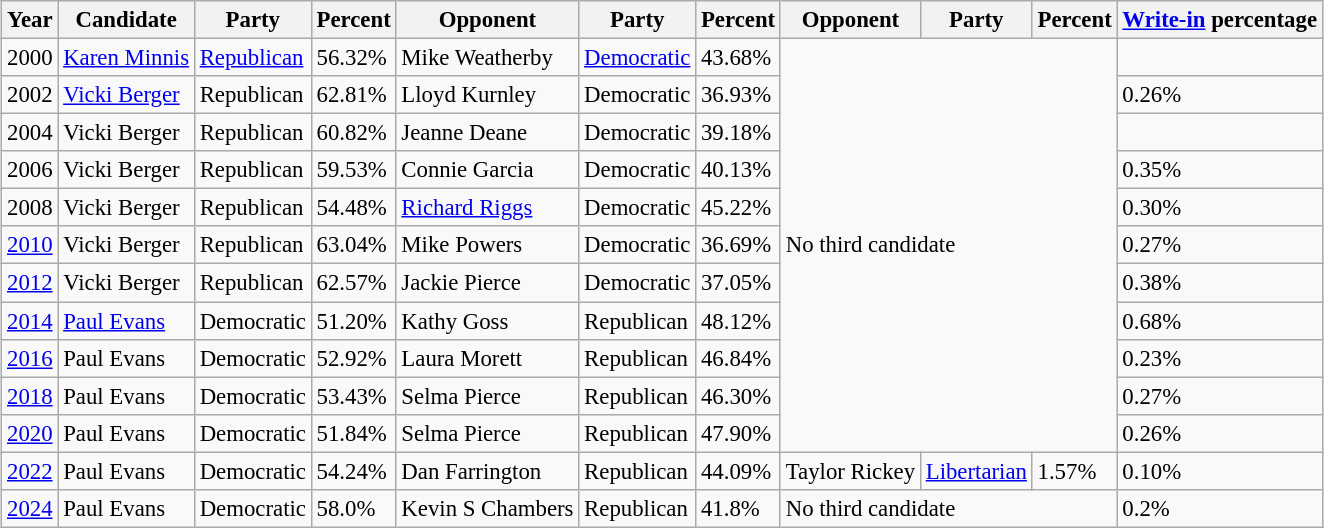<table class="wikitable sortable" style="margin:0.5em auto; font-size:95%;">
<tr>
<th>Year</th>
<th>Candidate</th>
<th>Party</th>
<th>Percent</th>
<th>Opponent</th>
<th>Party</th>
<th>Percent</th>
<th>Opponent</th>
<th>Party</th>
<th>Percent</th>
<th><a href='#'>Write-in</a> percentage</th>
</tr>
<tr>
<td>2000</td>
<td><a href='#'>Karen Minnis</a></td>
<td><a href='#'>Republican</a></td>
<td>56.32%</td>
<td>Mike Weatherby</td>
<td><a href='#'>Democratic</a></td>
<td>43.68%</td>
<td colspan="3" rowspan="11">No third candidate</td>
<td></td>
</tr>
<tr>
<td>2002</td>
<td><a href='#'>Vicki Berger</a></td>
<td>Republican</td>
<td>62.81%</td>
<td>Lloyd Kurnley</td>
<td>Democratic</td>
<td>36.93%</td>
<td>0.26%</td>
</tr>
<tr>
<td>2004</td>
<td>Vicki Berger</td>
<td>Republican</td>
<td>60.82%</td>
<td>Jeanne Deane</td>
<td>Democratic</td>
<td>39.18%</td>
<td></td>
</tr>
<tr>
<td>2006</td>
<td>Vicki Berger</td>
<td>Republican</td>
<td>59.53%</td>
<td>Connie Garcia</td>
<td>Democratic</td>
<td>40.13%</td>
<td>0.35%</td>
</tr>
<tr>
<td>2008</td>
<td>Vicki Berger</td>
<td>Republican</td>
<td>54.48%</td>
<td><a href='#'>Richard Riggs</a></td>
<td>Democratic</td>
<td>45.22%</td>
<td>0.30%</td>
</tr>
<tr>
<td><a href='#'>2010</a></td>
<td>Vicki Berger</td>
<td>Republican</td>
<td>63.04%</td>
<td>Mike Powers</td>
<td>Democratic</td>
<td>36.69%</td>
<td>0.27%</td>
</tr>
<tr>
<td><a href='#'>2012</a></td>
<td>Vicki Berger</td>
<td>Republican</td>
<td>62.57%</td>
<td>Jackie Pierce</td>
<td>Democratic</td>
<td>37.05%</td>
<td>0.38%</td>
</tr>
<tr>
<td><a href='#'>2014</a></td>
<td><a href='#'>Paul Evans</a></td>
<td>Democratic</td>
<td>51.20%</td>
<td>Kathy Goss</td>
<td>Republican</td>
<td>48.12%</td>
<td>0.68%</td>
</tr>
<tr>
<td><a href='#'>2016</a></td>
<td>Paul Evans</td>
<td>Democratic</td>
<td>52.92%</td>
<td>Laura Morett</td>
<td>Republican</td>
<td>46.84%</td>
<td>0.23%</td>
</tr>
<tr>
<td><a href='#'>2018</a></td>
<td>Paul Evans</td>
<td>Democratic</td>
<td>53.43%</td>
<td>Selma Pierce</td>
<td>Republican</td>
<td>46.30%</td>
<td>0.27%</td>
</tr>
<tr>
<td><a href='#'>2020</a></td>
<td>Paul Evans</td>
<td>Democratic</td>
<td>51.84%</td>
<td>Selma Pierce</td>
<td>Republican</td>
<td>47.90%</td>
<td>0.26%</td>
</tr>
<tr>
<td><a href='#'>2022</a></td>
<td>Paul Evans</td>
<td>Democratic</td>
<td>54.24%</td>
<td>Dan Farrington</td>
<td>Republican</td>
<td>44.09%</td>
<td>Taylor Rickey</td>
<td><a href='#'>Libertarian</a></td>
<td>1.57%</td>
<td>0.10%</td>
</tr>
<tr>
<td><a href='#'>2024</a></td>
<td>Paul Evans</td>
<td>Democratic</td>
<td>58.0%</td>
<td>Kevin S Chambers</td>
<td>Republican</td>
<td>41.8%</td>
<td colspan="3">No third candidate</td>
<td>0.2%</td>
</tr>
</table>
